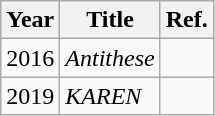<table class="wikitable">
<tr>
<th>Year</th>
<th>Title</th>
<th>Ref.</th>
</tr>
<tr>
<td>2016</td>
<td><em>Antithese</em></td>
<td></td>
</tr>
<tr>
<td>2019</td>
<td><em>KAREN</em></td>
<td></td>
</tr>
</table>
